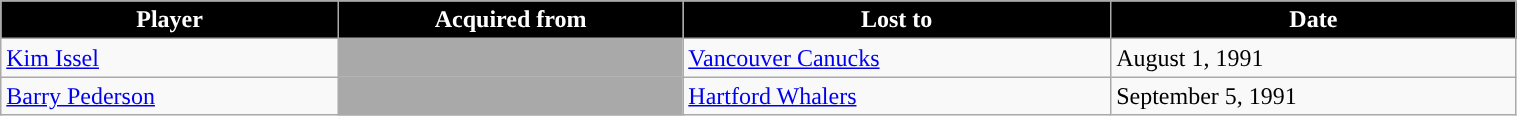<table class="wikitable" style="width:80%;">
<tr style="text-align:center; background:#ddd;">
<th style="color:white; background:#000000; ">Player</th>
<th style="color:white; background:#000000; ">Acquired from</th>
<th style="color:white; background:#000000; ">Lost to</th>
<th style="color:white; background:#000000; ">Date</th>
</tr>
<tr>
<td><a href='#'>Kim Issel</a></td>
<td style="background:darkgray;"></td>
<td><a href='#'>Vancouver Canucks</a></td>
<td>August 1, 1991</td>
</tr>
<tr>
<td><a href='#'>Barry Pederson</a></td>
<td style="background:darkgray;"></td>
<td><a href='#'>Hartford Whalers</a></td>
<td>September 5, 1991</td>
</tr>
</table>
